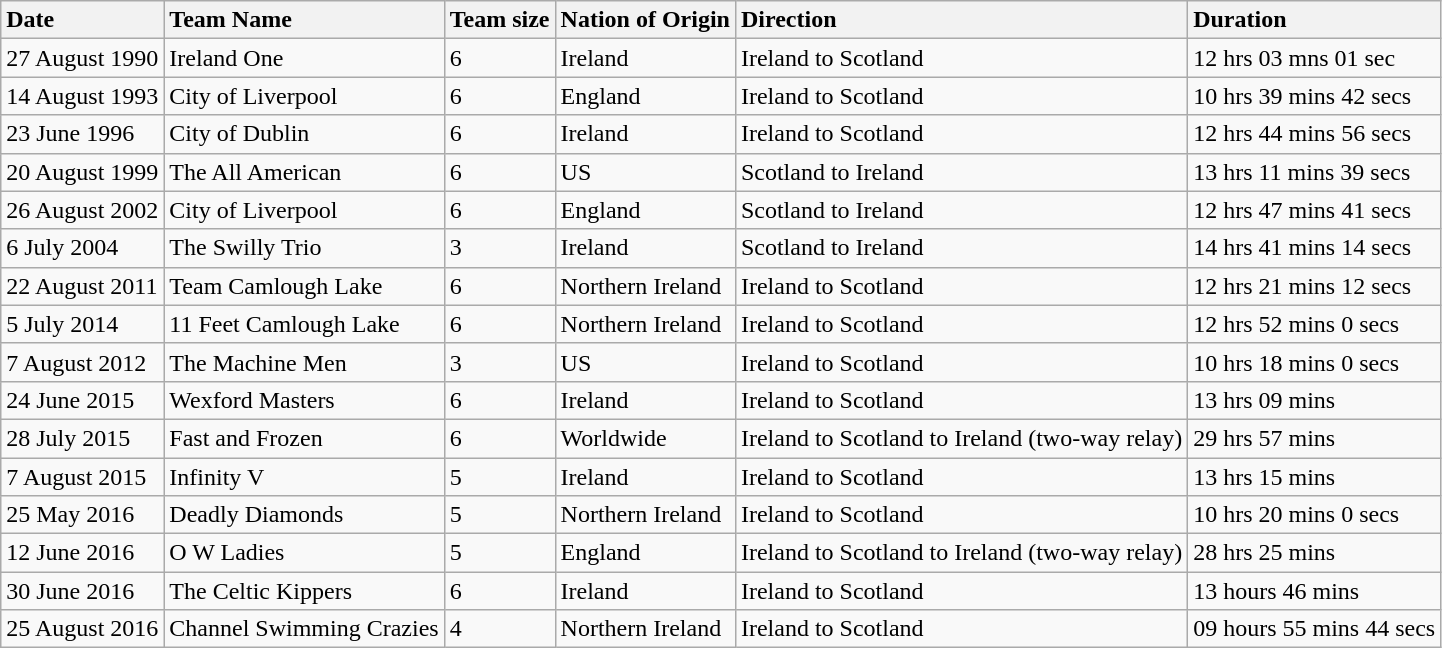<table class="sortable wikitable">
<tr>
<th style="text-align:left">Date</th>
<th style="text-align:left">Team Name</th>
<th style="text-align:left">Team size</th>
<th style="text-align:left">Nation of Origin</th>
<th style="text-align:left">Direction</th>
<th style="text-align:left">Duration</th>
</tr>
<tr>
<td>27 August 1990</td>
<td>Ireland One</td>
<td>6</td>
<td>Ireland</td>
<td>Ireland to Scotland</td>
<td>12 hrs 03 mns 01 sec</td>
</tr>
<tr>
<td>14 August 1993</td>
<td>City of Liverpool</td>
<td>6</td>
<td>England</td>
<td>Ireland to Scotland</td>
<td>10 hrs 39 mins 42 secs</td>
</tr>
<tr>
<td>23 June 1996</td>
<td>City of Dublin</td>
<td>6</td>
<td>Ireland</td>
<td>Ireland to Scotland</td>
<td>12 hrs 44 mins 56 secs</td>
</tr>
<tr>
<td>20 August 1999</td>
<td>The All American</td>
<td>6</td>
<td>US</td>
<td>Scotland to Ireland</td>
<td>13 hrs 11 mins 39 secs</td>
</tr>
<tr>
<td>26 August 2002</td>
<td>City of Liverpool</td>
<td>6</td>
<td>England</td>
<td>Scotland to Ireland</td>
<td>12 hrs 47 mins 41 secs</td>
</tr>
<tr>
<td>6 July 2004</td>
<td>The Swilly Trio</td>
<td>3</td>
<td>Ireland</td>
<td>Scotland to Ireland</td>
<td>14 hrs 41 mins 14 secs</td>
</tr>
<tr>
<td>22 August 2011</td>
<td>Team Camlough Lake</td>
<td>6</td>
<td>Northern Ireland</td>
<td>Ireland to Scotland</td>
<td>12 hrs 21 mins 12 secs</td>
</tr>
<tr>
<td>5 July 2014</td>
<td>11 Feet Camlough Lake</td>
<td>6</td>
<td>Northern Ireland</td>
<td>Ireland to Scotland</td>
<td>12 hrs 52 mins 0 secs</td>
</tr>
<tr>
<td>7 August 2012</td>
<td>The Machine Men</td>
<td>3</td>
<td>US</td>
<td>Ireland to Scotland</td>
<td>10 hrs 18 mins 0 secs</td>
</tr>
<tr>
<td>24 June 2015</td>
<td>Wexford Masters</td>
<td>6</td>
<td>Ireland</td>
<td>Ireland to Scotland</td>
<td>13 hrs 09 mins</td>
</tr>
<tr>
<td>28 July 2015</td>
<td>Fast and Frozen</td>
<td>6</td>
<td>Worldwide</td>
<td>Ireland to Scotland to Ireland (two-way relay)</td>
<td>29 hrs 57 mins</td>
</tr>
<tr>
<td>7 August 2015</td>
<td>Infinity V</td>
<td>5</td>
<td>Ireland</td>
<td>Ireland to Scotland</td>
<td>13 hrs 15 mins</td>
</tr>
<tr>
<td>25 May 2016</td>
<td>Deadly Diamonds</td>
<td>5</td>
<td>Northern Ireland</td>
<td>Ireland to Scotland</td>
<td>10 hrs 20 mins 0 secs</td>
</tr>
<tr>
<td>12 June 2016</td>
<td>O W Ladies</td>
<td>5</td>
<td>England</td>
<td>Ireland to Scotland to Ireland (two-way relay)</td>
<td>28 hrs 25 mins</td>
</tr>
<tr>
<td>30 June 2016</td>
<td>The Celtic Kippers</td>
<td>6</td>
<td>Ireland</td>
<td>Ireland to Scotland</td>
<td>13 hours 46 mins</td>
</tr>
<tr>
<td>25 August 2016</td>
<td>Channel Swimming Crazies</td>
<td>4</td>
<td>Northern Ireland</td>
<td>Ireland to Scotland</td>
<td>09 hours 55 mins 44 secs</td>
</tr>
</table>
